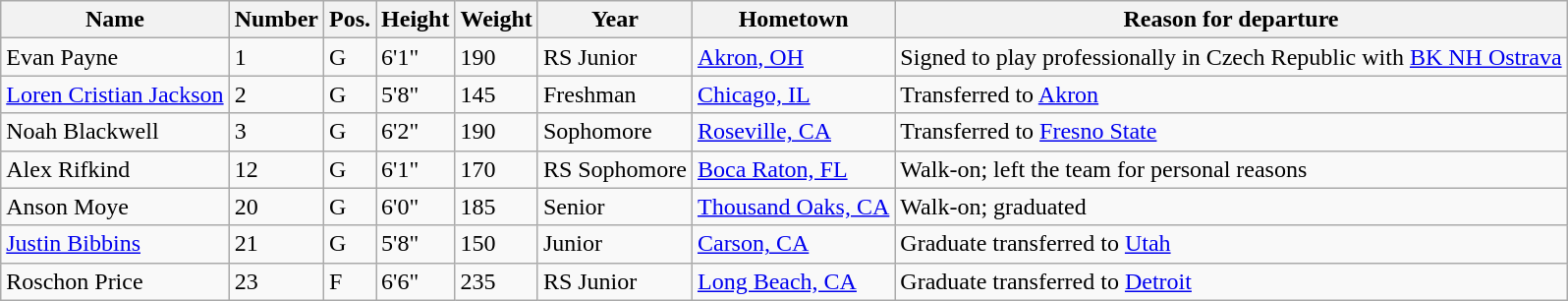<table class="wikitable sortable" border="1">
<tr>
<th>Name</th>
<th>Number</th>
<th>Pos.</th>
<th>Height</th>
<th>Weight</th>
<th>Year</th>
<th>Hometown</th>
<th class="unsortable">Reason for departure</th>
</tr>
<tr>
<td>Evan Payne</td>
<td>1</td>
<td>G</td>
<td>6'1"</td>
<td>190</td>
<td>RS Junior</td>
<td><a href='#'>Akron, OH</a></td>
<td>Signed to play professionally in Czech Republic with <a href='#'>BK NH Ostrava</a></td>
</tr>
<tr>
<td><a href='#'>Loren Cristian Jackson</a></td>
<td>2</td>
<td>G</td>
<td>5'8"</td>
<td>145</td>
<td>Freshman</td>
<td><a href='#'>Chicago, IL</a></td>
<td>Transferred to <a href='#'>Akron</a></td>
</tr>
<tr>
<td>Noah Blackwell</td>
<td>3</td>
<td>G</td>
<td>6'2"</td>
<td>190</td>
<td>Sophomore</td>
<td><a href='#'>Roseville, CA</a></td>
<td>Transferred to <a href='#'>Fresno State</a></td>
</tr>
<tr>
<td>Alex Rifkind</td>
<td>12</td>
<td>G</td>
<td>6'1"</td>
<td>170</td>
<td>RS Sophomore</td>
<td><a href='#'>Boca Raton, FL</a></td>
<td>Walk-on; left the team for personal reasons</td>
</tr>
<tr>
<td>Anson Moye</td>
<td>20</td>
<td>G</td>
<td>6'0"</td>
<td>185</td>
<td>Senior</td>
<td><a href='#'>Thousand Oaks, CA</a></td>
<td>Walk-on; graduated</td>
</tr>
<tr>
<td><a href='#'>Justin Bibbins</a></td>
<td>21</td>
<td>G</td>
<td>5'8"</td>
<td>150</td>
<td>Junior</td>
<td><a href='#'>Carson, CA</a></td>
<td>Graduate transferred to <a href='#'>Utah</a></td>
</tr>
<tr>
<td>Roschon Price</td>
<td>23</td>
<td>F</td>
<td>6'6"</td>
<td>235</td>
<td>RS Junior</td>
<td><a href='#'>Long Beach, CA</a></td>
<td>Graduate transferred to <a href='#'>Detroit</a></td>
</tr>
</table>
